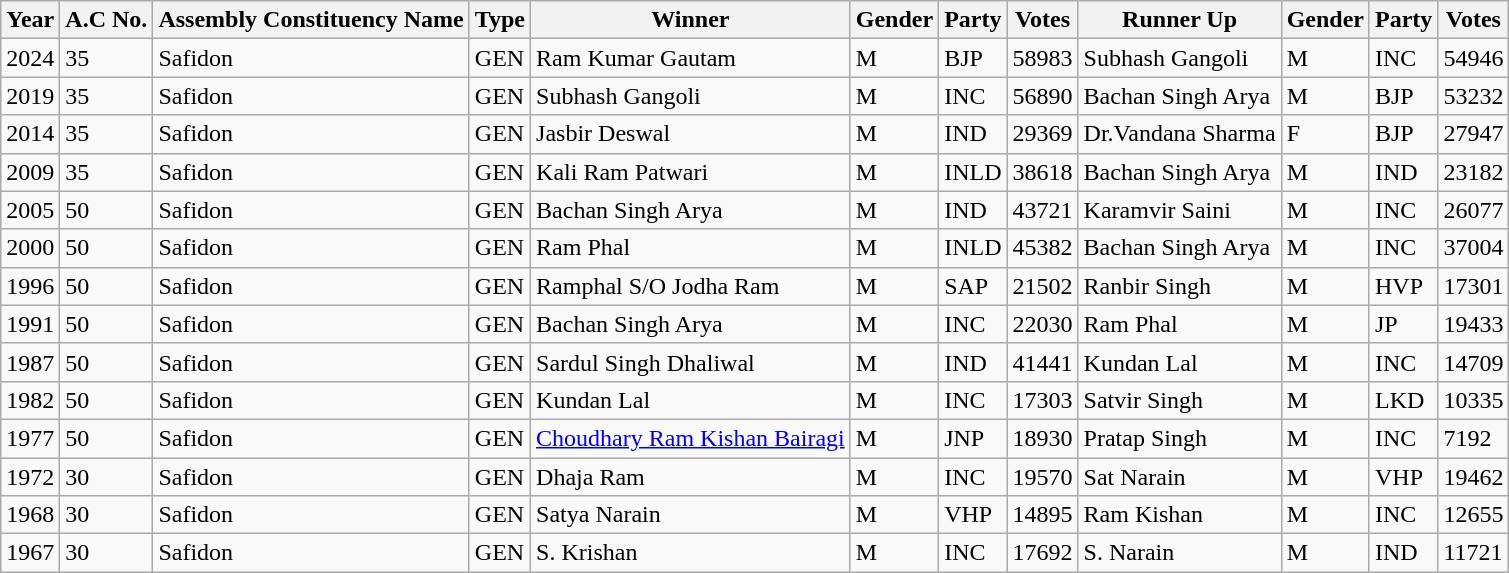<table class="wikitable">
<tr>
<th>Year</th>
<th>A.C No.</th>
<th>Assembly Constituency Name</th>
<th>Type</th>
<th>Winner</th>
<th>Gender</th>
<th>Party</th>
<th>Votes</th>
<th>Runner Up</th>
<th>Gender</th>
<th>Party</th>
<th>Votes</th>
</tr>
<tr>
<td>2024</td>
<td>35</td>
<td>Safidon</td>
<td>GEN</td>
<td>Ram Kumar Gautam</td>
<td>M</td>
<td>BJP</td>
<td>58983</td>
<td>Subhash Gangoli</td>
<td>M</td>
<td>INC</td>
<td>54946</td>
</tr>
<tr>
<td>2019</td>
<td>35</td>
<td>Safidon</td>
<td>GEN</td>
<td>Subhash Gangoli</td>
<td>M</td>
<td>INC</td>
<td>56890</td>
<td>Bachan Singh Arya</td>
<td>M</td>
<td>BJP</td>
<td>53232</td>
</tr>
<tr>
<td>2014</td>
<td>35</td>
<td>Safidon</td>
<td>GEN</td>
<td>Jasbir Deswal</td>
<td>M</td>
<td>IND</td>
<td>29369</td>
<td>Dr.Vandana Sharma</td>
<td>F</td>
<td>BJP</td>
<td>27947</td>
</tr>
<tr>
<td>2009</td>
<td>35</td>
<td>Safidon</td>
<td>GEN</td>
<td>Kali Ram Patwari</td>
<td>M</td>
<td>INLD</td>
<td>38618</td>
<td>Bachan Singh Arya</td>
<td>M</td>
<td>IND</td>
<td>23182</td>
</tr>
<tr>
<td>2005</td>
<td>50</td>
<td>Safidon</td>
<td>GEN</td>
<td>Bachan Singh Arya</td>
<td>M</td>
<td>IND</td>
<td>43721</td>
<td>Karamvir Saini</td>
<td>M</td>
<td>INC</td>
<td>26077</td>
</tr>
<tr>
<td>2000</td>
<td>50</td>
<td>Safidon</td>
<td>GEN</td>
<td>Ram Phal</td>
<td>M</td>
<td>INLD</td>
<td>45382</td>
<td>Bachan Singh Arya</td>
<td>M</td>
<td>INC</td>
<td>37004</td>
</tr>
<tr>
<td>1996</td>
<td>50</td>
<td>Safidon</td>
<td>GEN</td>
<td>Ramphal S/O Jodha Ram</td>
<td>M</td>
<td>SAP</td>
<td>21502</td>
<td>Ranbir Singh</td>
<td>M</td>
<td>HVP</td>
<td>17301</td>
</tr>
<tr>
<td>1991</td>
<td>50</td>
<td>Safidon</td>
<td>GEN</td>
<td>Bachan Singh Arya</td>
<td>M</td>
<td>INC</td>
<td>22030</td>
<td>Ram Phal</td>
<td>M</td>
<td>JP</td>
<td>19433</td>
</tr>
<tr>
<td>1987</td>
<td>50</td>
<td>Safidon</td>
<td>GEN</td>
<td>Sardul Singh Dhaliwal</td>
<td>M</td>
<td>IND</td>
<td>41441</td>
<td>Kundan Lal</td>
<td>M</td>
<td>INC</td>
<td>14709</td>
</tr>
<tr>
<td>1982</td>
<td>50</td>
<td>Safidon</td>
<td>GEN</td>
<td>Kundan Lal</td>
<td>M</td>
<td>INC</td>
<td>17303</td>
<td>Satvir Singh</td>
<td>M</td>
<td>LKD</td>
<td>10335</td>
</tr>
<tr>
<td>1977</td>
<td>50</td>
<td>Safidon</td>
<td>GEN</td>
<td><a href='#'>Choudhary Ram Kishan Bairagi</a></td>
<td>M</td>
<td>JNP</td>
<td>18930</td>
<td>Pratap Singh</td>
<td>M</td>
<td>INC</td>
<td>7192</td>
</tr>
<tr>
<td>1972</td>
<td>30</td>
<td>Safidon</td>
<td>GEN</td>
<td>Dhaja Ram</td>
<td>M</td>
<td>INC</td>
<td>19570</td>
<td>Sat Narain</td>
<td>M</td>
<td>VHP</td>
<td>19462</td>
</tr>
<tr>
<td>1968</td>
<td>30</td>
<td>Safidon</td>
<td>GEN</td>
<td>Satya Narain</td>
<td>M</td>
<td>VHP</td>
<td>14895</td>
<td>Ram Kishan</td>
<td>M</td>
<td>INC</td>
<td>12655</td>
</tr>
<tr>
<td>1967</td>
<td>30</td>
<td>Safidon</td>
<td>GEN</td>
<td>S. Krishan</td>
<td>M</td>
<td>INC</td>
<td>17692</td>
<td>S. Narain</td>
<td>M</td>
<td>IND</td>
<td>11721</td>
</tr>
</table>
